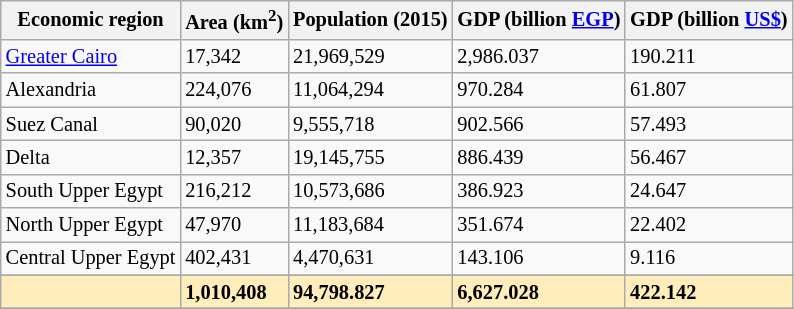<table class="sortable wikitable" style="font-size:85%;">
<tr>
<th>Economic region</th>
<th>Area (km<sup>2</sup>)</th>
<th>Population (2015)</th>
<th>GDP (billion <a href='#'>EGP</a>)</th>
<th>GDP (billion <a href='#'>US$</a>)</th>
</tr>
<tr>
<td><a href='#'>Greater Cairo</a></td>
<td>17,342</td>
<td>21,969,529</td>
<td>2,986.037</td>
<td>190.211</td>
</tr>
<tr>
<td>Alexandria</td>
<td>224,076</td>
<td>11,064,294</td>
<td>970.284</td>
<td>61.807</td>
</tr>
<tr>
<td>Suez Canal</td>
<td>90,020</td>
<td>9,555,718</td>
<td>902.566</td>
<td>57.493</td>
</tr>
<tr>
<td>Delta</td>
<td>12,357</td>
<td>19,145,755</td>
<td>886.439</td>
<td>56.467</td>
</tr>
<tr>
<td>South Upper Egypt</td>
<td>216,212</td>
<td>10,573,686</td>
<td>386.923</td>
<td>24.647</td>
</tr>
<tr>
<td>North Upper Egypt</td>
<td>47,970</td>
<td>11,183,684</td>
<td>351.674</td>
<td>22.402</td>
</tr>
<tr>
<td>Central Upper Egypt</td>
<td>402,431</td>
<td>4,470,631</td>
<td>143.106</td>
<td>9.116</td>
</tr>
<tr>
</tr>
<tr style="background:#feb;">
<td><strong></strong></td>
<td><strong>1,010,408</strong></td>
<td><strong>94,798.827</strong></td>
<td><strong>6,627.028</strong></td>
<td><strong>422.142</strong></td>
</tr>
<tr>
</tr>
</table>
